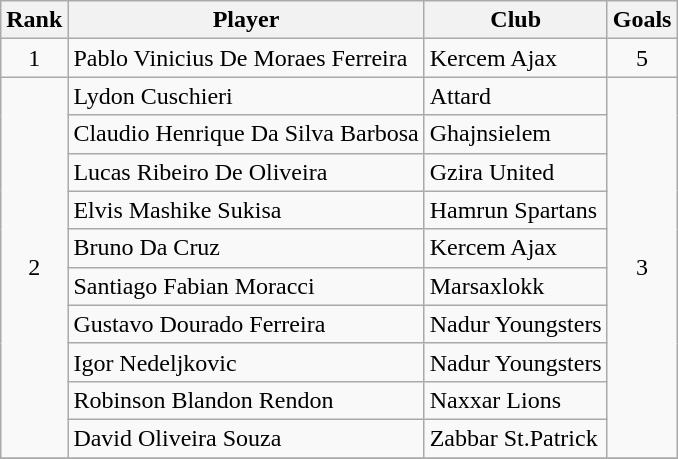<table class="wikitable">
<tr>
<th>Rank</th>
<th>Player</th>
<th>Club</th>
<th>Goals</th>
</tr>
<tr>
<td align="center"rowspan="1">1</td>
<td> Pablo Vinicius De Moraes Ferreira</td>
<td>Kercem Ajax</td>
<td align="center"rowspan="1">5</td>
</tr>
<tr>
<td align="center"rowspan="10">2</td>
<td> Lydon Cuschieri</td>
<td>Attard</td>
<td align="center"rowspan="10">3</td>
</tr>
<tr>
<td> Claudio Henrique Da Silva Barbosa</td>
<td>Ghajnsielem</td>
</tr>
<tr>
<td> Lucas Ribeiro De Oliveira</td>
<td>Gzira United</td>
</tr>
<tr>
<td> Elvis Mashike Sukisa</td>
<td>Hamrun Spartans</td>
</tr>
<tr>
<td> Bruno Da Cruz</td>
<td>Kercem Ajax</td>
</tr>
<tr>
<td> Santiago Fabian Moracci</td>
<td>Marsaxlokk</td>
</tr>
<tr>
<td> Gustavo Dourado Ferreira</td>
<td>Nadur Youngsters</td>
</tr>
<tr>
<td> Igor Nedeljkovic</td>
<td>Nadur Youngsters</td>
</tr>
<tr>
<td> Robinson Blandon Rendon</td>
<td>Naxxar Lions</td>
</tr>
<tr>
<td> David Oliveira Souza</td>
<td>Zabbar St.Patrick</td>
</tr>
<tr>
</tr>
</table>
